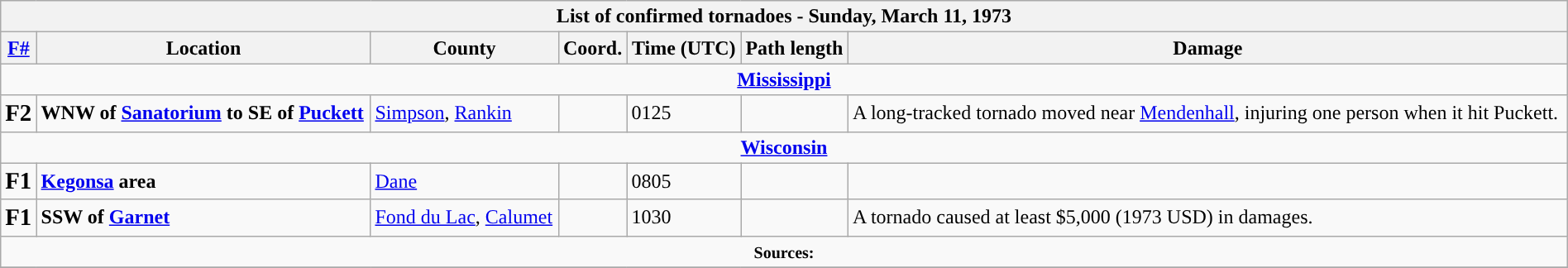<table class="wikitable collapsible" width="100%">
<tr>
<th colspan="7">List of confirmed tornadoes - Sunday, March 11, 1973</th>
</tr>
<tr>
<th><a href='#'>F#</a></th>
<th>Location</th>
<th>County</th>
<th>Coord.</th>
<th>Time (UTC)</th>
<th>Path length</th>
<th>Damage</th>
</tr>
<tr>
<td colspan="7" align=center><strong><a href='#'>Mississippi</a></strong></td>
</tr>
<tr>
<td><big><strong>F2</strong></big></td>
<td><strong>WNW of <a href='#'>Sanatorium</a> to SE of <a href='#'>Puckett</a></strong></td>
<td><a href='#'>Simpson</a>, <a href='#'>Rankin</a></td>
<td></td>
<td>0125</td>
<td></td>
<td>A long-tracked tornado moved near <a href='#'>Mendenhall</a>, injuring one person when it hit Puckett.</td>
</tr>
<tr>
<td colspan="7" align=center><strong><a href='#'>Wisconsin</a></strong></td>
</tr>
<tr>
<td><big><strong>F1</strong></big></td>
<td><strong><a href='#'>Kegonsa</a> area</strong></td>
<td><a href='#'>Dane</a></td>
<td></td>
<td>0805</td>
<td></td>
<td></td>
</tr>
<tr>
<td><big><strong>F1</strong></big></td>
<td><strong>SSW of <a href='#'>Garnet</a></strong></td>
<td><a href='#'>Fond du Lac</a>, <a href='#'>Calumet</a></td>
<td></td>
<td>1030</td>
<td></td>
<td>A tornado caused at least $5,000 (1973 USD) in damages.</td>
</tr>
<tr>
<td colspan="7" align=center><small><strong>Sources:</strong> </small></td>
</tr>
<tr>
</tr>
</table>
